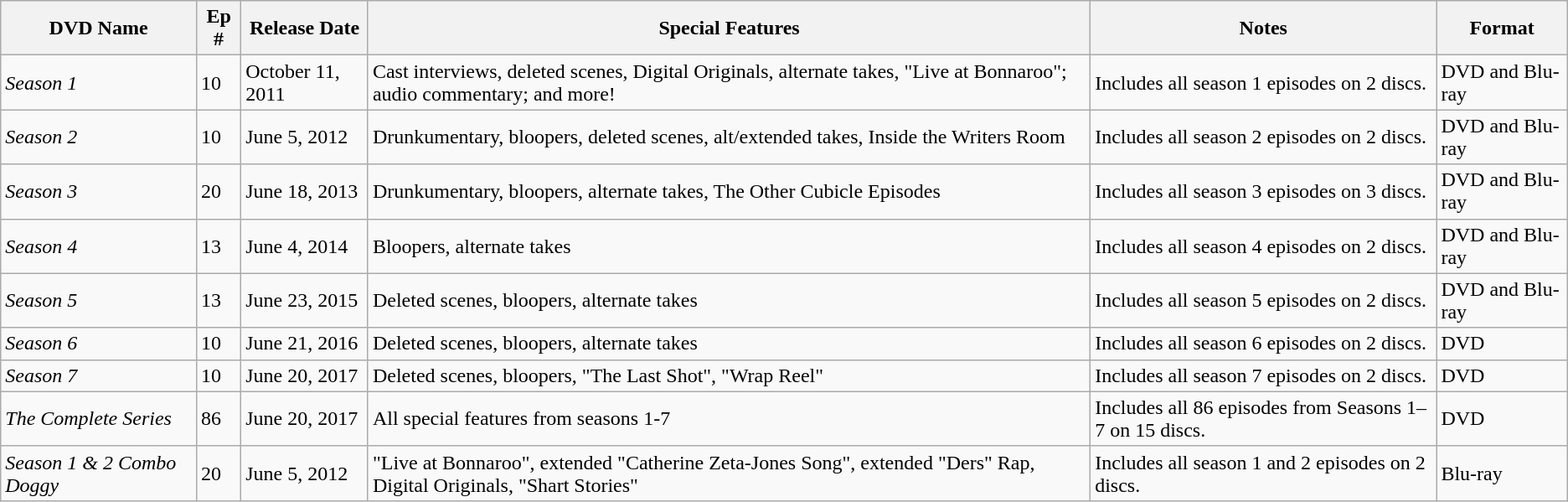<table class="wikitable">
<tr>
<th>DVD Name</th>
<th>Ep #</th>
<th>Release Date</th>
<th>Special Features</th>
<th>Notes</th>
<th>Format</th>
</tr>
<tr>
<td><em>Season 1</em></td>
<td>10</td>
<td>October 11, 2011</td>
<td>Cast interviews, deleted scenes, Digital Originals, alternate takes, "Live at Bonnaroo"; audio commentary; and more!</td>
<td>Includes all season 1 episodes on 2 discs.</td>
<td>DVD and Blu-ray</td>
</tr>
<tr>
<td><em>Season 2</em></td>
<td>10</td>
<td>June 5, 2012</td>
<td>Drunkumentary, bloopers, deleted scenes, alt/extended takes, Inside the Writers Room</td>
<td>Includes all season 2 episodes on 2 discs.</td>
<td>DVD and Blu-ray</td>
</tr>
<tr>
<td><em>Season 3</em></td>
<td>20</td>
<td>June 18, 2013</td>
<td>Drunkumentary, bloopers, alternate takes, The Other Cubicle Episodes</td>
<td>Includes all season 3 episodes on 3 discs.</td>
<td>DVD and Blu-ray</td>
</tr>
<tr>
<td><em>Season 4</em></td>
<td>13</td>
<td>June 4, 2014</td>
<td>Bloopers, alternate takes</td>
<td>Includes all season 4 episodes on 2 discs.</td>
<td>DVD and Blu-ray</td>
</tr>
<tr>
<td><em>Season 5</em></td>
<td>13</td>
<td>June 23, 2015</td>
<td>Deleted scenes, bloopers, alternate takes</td>
<td>Includes all season 5 episodes on 2 discs.</td>
<td>DVD and Blu-ray</td>
</tr>
<tr>
<td><em>Season 6</em></td>
<td>10</td>
<td>June 21, 2016</td>
<td>Deleted scenes, bloopers, alternate takes</td>
<td>Includes all season 6 episodes on 2 discs.</td>
<td>DVD</td>
</tr>
<tr>
<td><em>Season 7</em></td>
<td>10</td>
<td>June 20, 2017</td>
<td>Deleted scenes, bloopers, "The Last Shot", "Wrap Reel"</td>
<td>Includes all season 7 episodes on 2 discs.</td>
<td>DVD</td>
</tr>
<tr>
<td><em>The Complete Series</em></td>
<td>86</td>
<td>June 20, 2017</td>
<td>All special features from seasons 1-7</td>
<td>Includes all 86 episodes from Seasons 1–7 on 15 discs.</td>
<td>DVD</td>
</tr>
<tr>
<td><em>Season 1 & 2 Combo Doggy</em></td>
<td>20</td>
<td>June 5, 2012</td>
<td>"Live at Bonnaroo", extended "Catherine Zeta-Jones Song", extended "Ders" Rap, Digital Originals, "Shart Stories"</td>
<td>Includes all season 1 and 2 episodes on 2 discs.</td>
<td>Blu-ray</td>
</tr>
</table>
